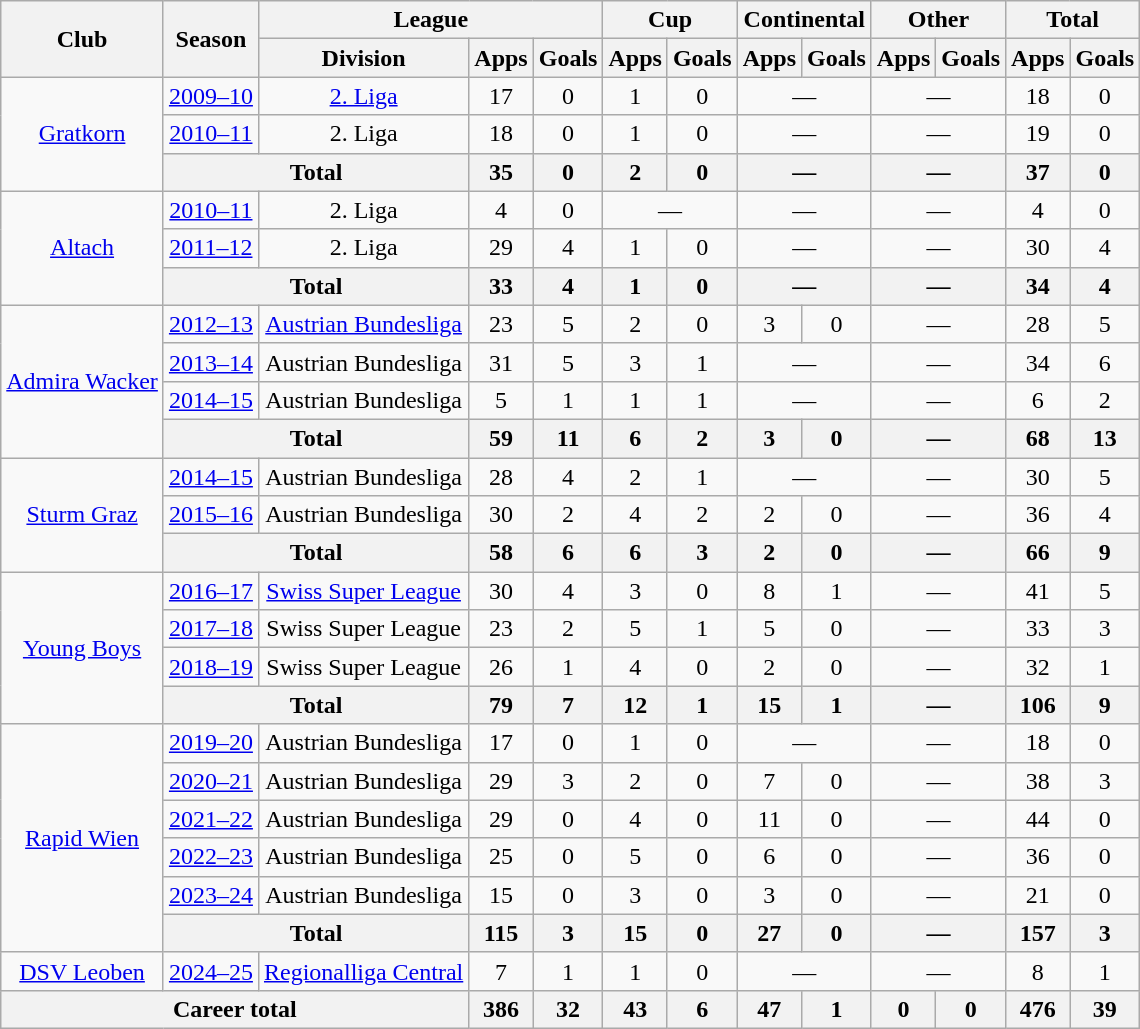<table class="wikitable" style="text-align: center">
<tr>
<th rowspan="2">Club</th>
<th rowspan="2">Season</th>
<th colspan="3">League</th>
<th colspan="2">Cup</th>
<th colspan="2">Continental</th>
<th colspan="2">Other</th>
<th colspan="2">Total</th>
</tr>
<tr>
<th>Division</th>
<th>Apps</th>
<th>Goals</th>
<th>Apps</th>
<th>Goals</th>
<th>Apps</th>
<th>Goals</th>
<th>Apps</th>
<th>Goals</th>
<th>Apps</th>
<th>Goals</th>
</tr>
<tr>
<td rowspan="3"><a href='#'>Gratkorn</a></td>
<td><a href='#'>2009–10</a></td>
<td><a href='#'>2. Liga</a></td>
<td>17</td>
<td>0</td>
<td>1</td>
<td>0</td>
<td colspan="2">—</td>
<td colspan="2">—</td>
<td>18</td>
<td>0</td>
</tr>
<tr>
<td><a href='#'>2010–11</a></td>
<td>2. Liga</td>
<td>18</td>
<td>0</td>
<td>1</td>
<td>0</td>
<td colspan="2">—</td>
<td colspan="2">—</td>
<td>19</td>
<td>0</td>
</tr>
<tr>
<th colspan="2">Total</th>
<th>35</th>
<th>0</th>
<th>2</th>
<th>0</th>
<th colspan="2">—</th>
<th colspan="2">—</th>
<th>37</th>
<th>0</th>
</tr>
<tr>
<td rowspan="3"><a href='#'>Altach</a></td>
<td><a href='#'>2010–11</a></td>
<td>2. Liga</td>
<td>4</td>
<td>0</td>
<td colspan="2">—</td>
<td colspan="2">—</td>
<td colspan="2">—</td>
<td>4</td>
<td>0</td>
</tr>
<tr>
<td><a href='#'>2011–12</a></td>
<td>2. Liga</td>
<td>29</td>
<td>4</td>
<td>1</td>
<td>0</td>
<td colspan="2">—</td>
<td colspan="2">—</td>
<td>30</td>
<td>4</td>
</tr>
<tr>
<th colspan="2">Total</th>
<th>33</th>
<th>4</th>
<th>1</th>
<th>0</th>
<th colspan="2">—</th>
<th colspan="2">—</th>
<th>34</th>
<th>4</th>
</tr>
<tr>
<td rowspan="4"><a href='#'>Admira Wacker</a></td>
<td><a href='#'>2012–13</a></td>
<td><a href='#'>Austrian Bundesliga</a></td>
<td>23</td>
<td>5</td>
<td>2</td>
<td>0</td>
<td>3</td>
<td>0</td>
<td colspan="2">—</td>
<td>28</td>
<td>5</td>
</tr>
<tr>
<td><a href='#'>2013–14</a></td>
<td>Austrian Bundesliga</td>
<td>31</td>
<td>5</td>
<td>3</td>
<td>1</td>
<td colspan="2">—</td>
<td colspan="2">—</td>
<td>34</td>
<td>6</td>
</tr>
<tr>
<td><a href='#'>2014–15</a></td>
<td>Austrian Bundesliga</td>
<td>5</td>
<td>1</td>
<td>1</td>
<td>1</td>
<td colspan="2">—</td>
<td colspan="2">—</td>
<td>6</td>
<td>2</td>
</tr>
<tr>
<th colspan="2">Total</th>
<th>59</th>
<th>11</th>
<th>6</th>
<th>2</th>
<th>3</th>
<th>0</th>
<th colspan="2">—</th>
<th>68</th>
<th>13</th>
</tr>
<tr>
<td rowspan="3"><a href='#'>Sturm Graz</a></td>
<td><a href='#'>2014–15</a></td>
<td>Austrian Bundesliga</td>
<td>28</td>
<td>4</td>
<td>2</td>
<td>1</td>
<td colspan="2">—</td>
<td colspan="2">—</td>
<td>30</td>
<td>5</td>
</tr>
<tr>
<td><a href='#'>2015–16</a></td>
<td>Austrian Bundesliga</td>
<td>30</td>
<td>2</td>
<td>4</td>
<td>2</td>
<td>2</td>
<td>0</td>
<td colspan="2">—</td>
<td>36</td>
<td>4</td>
</tr>
<tr>
<th colspan="2">Total</th>
<th>58</th>
<th>6</th>
<th>6</th>
<th>3</th>
<th>2</th>
<th>0</th>
<th colspan="2">—</th>
<th>66</th>
<th>9</th>
</tr>
<tr>
<td rowspan="4"><a href='#'>Young Boys</a></td>
<td><a href='#'>2016–17</a></td>
<td><a href='#'>Swiss Super League</a></td>
<td>30</td>
<td>4</td>
<td>3</td>
<td>0</td>
<td>8</td>
<td>1</td>
<td colspan="2">—</td>
<td>41</td>
<td>5</td>
</tr>
<tr>
<td><a href='#'>2017–18</a></td>
<td>Swiss Super League</td>
<td>23</td>
<td>2</td>
<td>5</td>
<td>1</td>
<td>5</td>
<td>0</td>
<td colspan="2">—</td>
<td>33</td>
<td>3</td>
</tr>
<tr>
<td><a href='#'>2018–19</a></td>
<td>Swiss Super League</td>
<td>26</td>
<td>1</td>
<td>4</td>
<td>0</td>
<td>2</td>
<td>0</td>
<td colspan="2">—</td>
<td>32</td>
<td>1</td>
</tr>
<tr>
<th colspan="2">Total</th>
<th>79</th>
<th>7</th>
<th>12</th>
<th>1</th>
<th>15</th>
<th>1</th>
<th colspan="2">—</th>
<th>106</th>
<th>9</th>
</tr>
<tr>
<td rowspan="6"><a href='#'>Rapid Wien</a></td>
<td><a href='#'>2019–20</a></td>
<td>Austrian Bundesliga</td>
<td>17</td>
<td>0</td>
<td>1</td>
<td>0</td>
<td colspan="2">—</td>
<td colspan="2">—</td>
<td>18</td>
<td>0</td>
</tr>
<tr>
<td><a href='#'>2020–21</a></td>
<td>Austrian Bundesliga</td>
<td>29</td>
<td>3</td>
<td>2</td>
<td>0</td>
<td>7</td>
<td>0</td>
<td colspan="2">—</td>
<td>38</td>
<td>3</td>
</tr>
<tr>
<td><a href='#'>2021–22</a></td>
<td>Austrian Bundesliga</td>
<td>29</td>
<td>0</td>
<td>4</td>
<td>0</td>
<td>11</td>
<td>0</td>
<td colspan="2">—</td>
<td>44</td>
<td>0</td>
</tr>
<tr>
<td><a href='#'>2022–23</a></td>
<td>Austrian Bundesliga</td>
<td>25</td>
<td>0</td>
<td>5</td>
<td>0</td>
<td>6</td>
<td>0</td>
<td colspan="2">—</td>
<td>36</td>
<td>0</td>
</tr>
<tr>
<td><a href='#'>2023–24</a></td>
<td>Austrian Bundesliga</td>
<td>15</td>
<td>0</td>
<td>3</td>
<td>0</td>
<td>3</td>
<td>0</td>
<td colspan="2">—</td>
<td>21</td>
<td>0</td>
</tr>
<tr>
<th colspan="2">Total</th>
<th>115</th>
<th>3</th>
<th>15</th>
<th>0</th>
<th>27</th>
<th>0</th>
<th colspan="2">—</th>
<th>157</th>
<th>3</th>
</tr>
<tr>
<td><a href='#'>DSV Leoben</a></td>
<td><a href='#'>2024–25</a></td>
<td><a href='#'>Regionalliga Central</a></td>
<td>7</td>
<td>1</td>
<td>1</td>
<td>0</td>
<td colspan="2">—</td>
<td colspan="2">—</td>
<td>8</td>
<td>1</td>
</tr>
<tr>
<th colspan="3">Career total</th>
<th>386</th>
<th>32</th>
<th>43</th>
<th>6</th>
<th>47</th>
<th>1</th>
<th>0</th>
<th>0</th>
<th>476</th>
<th>39</th>
</tr>
</table>
